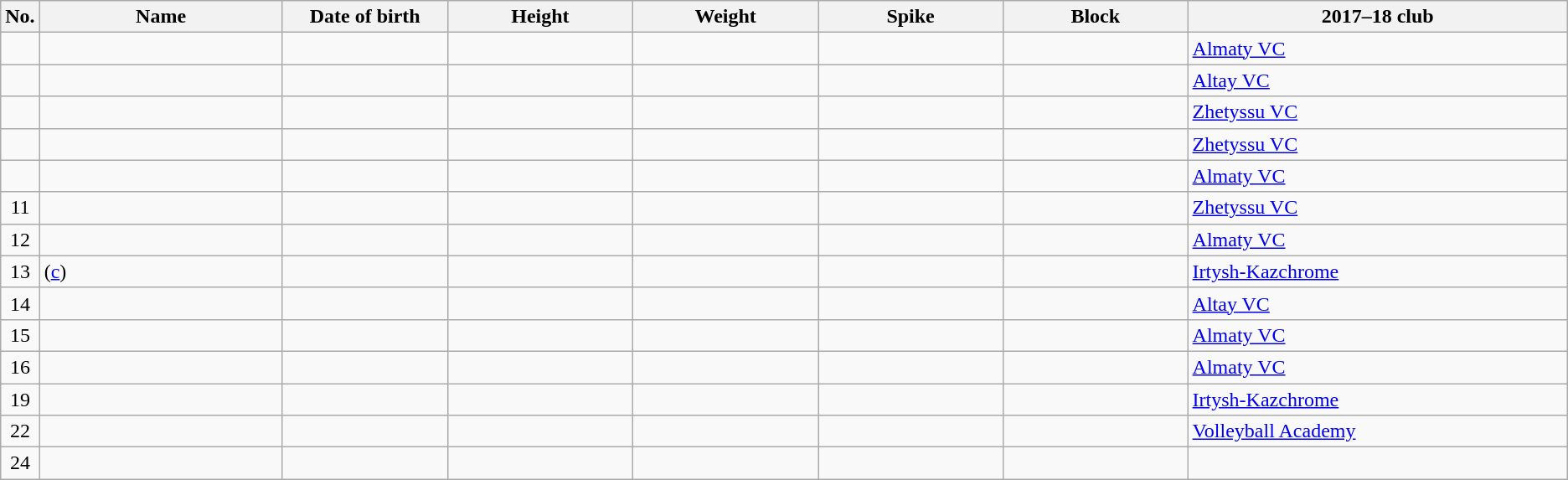<table class="wikitable sortable" style="font-size:100%; text-align:center;">
<tr>
<th>No.</th>
<th style="width:12em">Name</th>
<th style="width:8em">Date of birth</th>
<th style="width:9em">Height</th>
<th style="width:9em">Weight</th>
<th style="width:9em">Spike</th>
<th style="width:9em">Block</th>
<th style="width:19em">2017–18 club</th>
</tr>
<tr>
<td></td>
<td align=left></td>
<td align=right></td>
<td></td>
<td></td>
<td></td>
<td></td>
<td align=left> <a href='#'>Almaty VC</a></td>
</tr>
<tr>
<td></td>
<td align=left></td>
<td align=right></td>
<td></td>
<td></td>
<td></td>
<td></td>
<td align=left> <a href='#'>Altay VC</a></td>
</tr>
<tr>
<td></td>
<td align=left></td>
<td align=right></td>
<td></td>
<td></td>
<td></td>
<td></td>
<td align=left> <a href='#'>Zhetyssu VC</a></td>
</tr>
<tr>
<td></td>
<td align=left></td>
<td align=right></td>
<td></td>
<td></td>
<td></td>
<td></td>
<td align=left> <a href='#'>Zhetyssu VC</a></td>
</tr>
<tr>
<td></td>
<td align=left></td>
<td align=right></td>
<td></td>
<td></td>
<td></td>
<td></td>
<td align=left> <a href='#'>Almaty VC</a></td>
</tr>
<tr>
<td>11</td>
<td align=left></td>
<td align=right></td>
<td></td>
<td></td>
<td></td>
<td></td>
<td align=left> <a href='#'>Zhetyssu VC</a></td>
</tr>
<tr>
<td>12</td>
<td align=left></td>
<td align=right></td>
<td></td>
<td></td>
<td></td>
<td></td>
<td align=left> <a href='#'>Almaty VC</a></td>
</tr>
<tr>
<td>13</td>
<td align=left> (<a href='#'>c</a>)</td>
<td align=right></td>
<td></td>
<td></td>
<td></td>
<td></td>
<td align=left> <a href='#'>Irtysh-Kazchrome</a></td>
</tr>
<tr>
<td>14</td>
<td align=left></td>
<td align=right></td>
<td></td>
<td></td>
<td></td>
<td></td>
<td align=left> <a href='#'>Altay VC</a></td>
</tr>
<tr>
<td>15</td>
<td align=left></td>
<td align=right></td>
<td></td>
<td></td>
<td></td>
<td></td>
<td align=left> <a href='#'>Almaty VC</a></td>
</tr>
<tr>
<td>16</td>
<td align=left></td>
<td align=right></td>
<td></td>
<td></td>
<td></td>
<td></td>
<td align=left> <a href='#'>Almaty VC</a></td>
</tr>
<tr>
<td>19</td>
<td align=left></td>
<td align=right></td>
<td></td>
<td></td>
<td></td>
<td></td>
<td align=left> <a href='#'>Irtysh-Kazchrome</a></td>
</tr>
<tr>
<td>22</td>
<td align=left></td>
<td align=right></td>
<td></td>
<td></td>
<td></td>
<td></td>
<td align=left> <a href='#'>Volleyball Academy</a></td>
</tr>
<tr>
<td>24</td>
<td align=left></td>
<td align=right></td>
<td></td>
<td></td>
<td></td>
<td></td>
<td align=left></td>
</tr>
</table>
